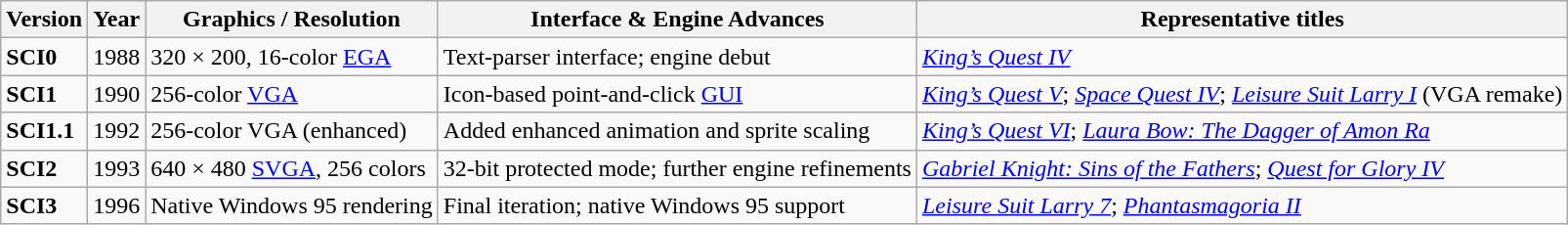<table class="wikitable sortable">
<tr>
<th>Version</th>
<th>Year</th>
<th>Graphics / Resolution</th>
<th>Interface & Engine Advances</th>
<th>Representative titles</th>
</tr>
<tr>
<td><strong>SCI0</strong></td>
<td>1988</td>
<td>320 × 200, 16-color <a href='#'>EGA</a></td>
<td>Text-parser interface; engine debut</td>
<td><em><a href='#'>King’s Quest IV</a></em></td>
</tr>
<tr>
<td><strong>SCI1</strong></td>
<td>1990</td>
<td>256-color <a href='#'>VGA</a></td>
<td>Icon-based point-and-click <a href='#'>GUI</a></td>
<td><em><a href='#'>King’s Quest V</a></em>; <em><a href='#'>Space Quest IV</a></em>; <em><a href='#'>Leisure Suit Larry I</a></em> (VGA remake)</td>
</tr>
<tr>
<td><strong>SCI1.1</strong></td>
<td>1992</td>
<td>256-color VGA (enhanced)</td>
<td>Added enhanced animation and sprite scaling</td>
<td><em><a href='#'>King’s Quest VI</a></em>; <em><a href='#'>Laura Bow: The Dagger of Amon Ra</a></em></td>
</tr>
<tr>
<td><strong>SCI2</strong></td>
<td>1993</td>
<td>640 × 480 <a href='#'>SVGA</a>, 256 colors</td>
<td>32-bit protected mode; further engine refinements</td>
<td><em><a href='#'>Gabriel Knight: Sins of the Fathers</a></em>; <em><a href='#'>Quest for Glory IV</a></em></td>
</tr>
<tr>
<td><strong>SCI3</strong></td>
<td>1996</td>
<td>Native Windows 95 rendering</td>
<td>Final iteration; native Windows 95 support</td>
<td><em><a href='#'>Leisure Suit Larry 7</a></em>; <em><a href='#'>Phantasmagoria II</a></em></td>
</tr>
</table>
